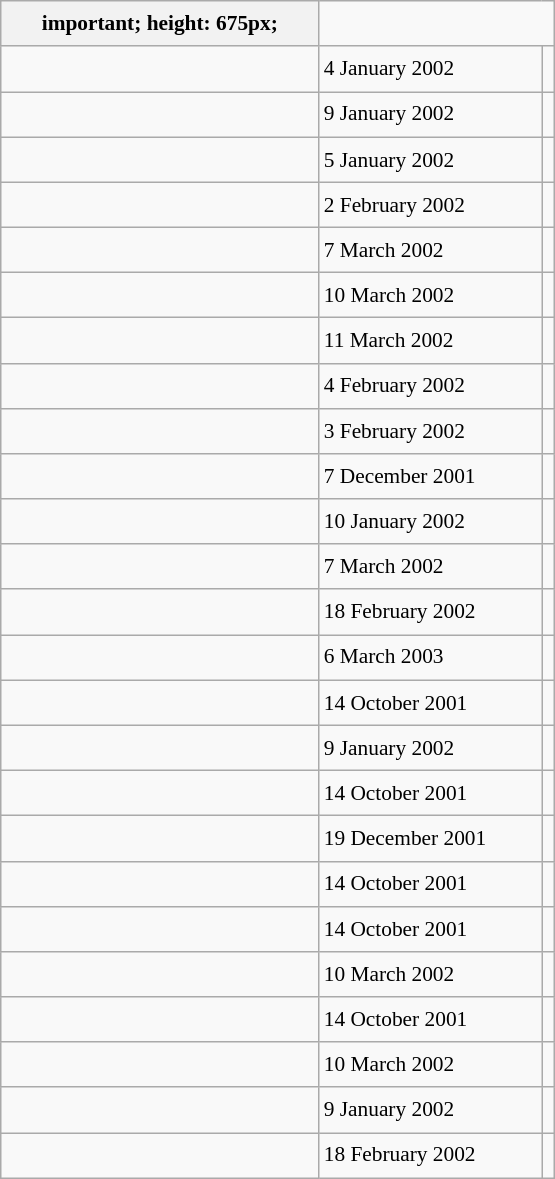<table class="wikitable" style="font-size: 89%; float: left; width: 26em; margin-right: 1em; line-height: 1.65em">
<tr>
<th>important; height: 675px;</th>
</tr>
<tr>
<td></td>
<td>4 January 2002</td>
<td></td>
</tr>
<tr>
<td></td>
<td>9 January 2002</td>
<td></td>
</tr>
<tr>
<td></td>
<td>5 January 2002</td>
<td></td>
</tr>
<tr>
<td></td>
<td>2 February 2002</td>
<td></td>
</tr>
<tr>
<td></td>
<td>7 March 2002</td>
<td></td>
</tr>
<tr>
<td></td>
<td>10 March 2002</td>
<td></td>
</tr>
<tr>
<td></td>
<td>11 March 2002</td>
<td></td>
</tr>
<tr>
<td></td>
<td>4 February 2002</td>
<td></td>
</tr>
<tr>
<td></td>
<td>3 February 2002</td>
<td></td>
</tr>
<tr>
<td></td>
<td>7 December 2001</td>
<td></td>
</tr>
<tr>
<td></td>
<td>10 January 2002</td>
<td></td>
</tr>
<tr>
<td></td>
<td>7 March 2002</td>
<td></td>
</tr>
<tr>
<td></td>
<td>18 February 2002</td>
<td></td>
</tr>
<tr>
<td></td>
<td>6 March 2003</td>
<td></td>
</tr>
<tr>
<td></td>
<td>14 October 2001</td>
<td></td>
</tr>
<tr>
<td></td>
<td>9 January 2002</td>
<td></td>
</tr>
<tr>
<td></td>
<td>14 October 2001</td>
<td></td>
</tr>
<tr>
<td></td>
<td>19 December 2001</td>
<td></td>
</tr>
<tr>
<td></td>
<td>14 October 2001</td>
<td></td>
</tr>
<tr>
<td></td>
<td>14 October 2001</td>
<td></td>
</tr>
<tr>
<td></td>
<td>10 March 2002</td>
<td></td>
</tr>
<tr>
<td></td>
<td>14 October 2001</td>
<td></td>
</tr>
<tr>
<td></td>
<td>10 March 2002</td>
<td></td>
</tr>
<tr>
<td></td>
<td>9 January 2002</td>
<td></td>
</tr>
<tr>
<td></td>
<td>18 February 2002</td>
<td></td>
</tr>
</table>
